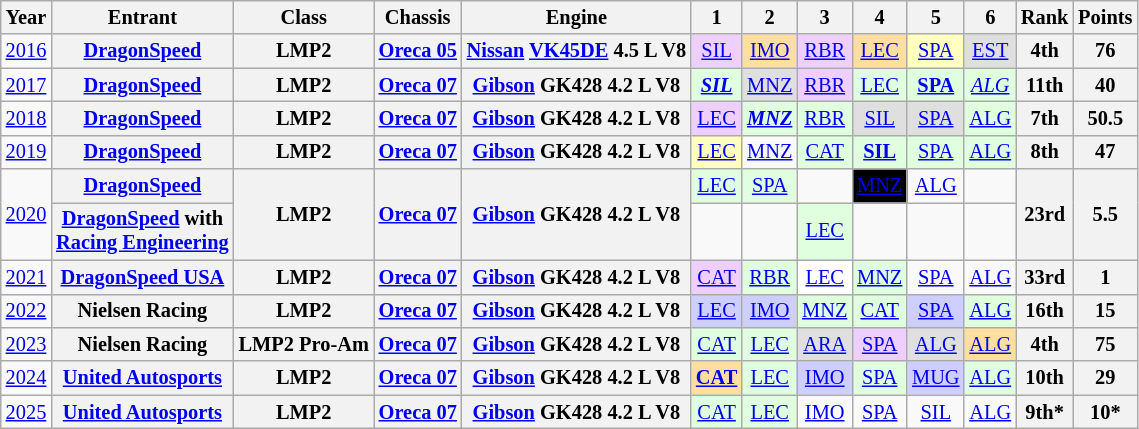<table class="wikitable" style="text-align:center; font-size:85%">
<tr>
<th>Year</th>
<th>Entrant</th>
<th>Class</th>
<th>Chassis</th>
<th>Engine</th>
<th>1</th>
<th>2</th>
<th>3</th>
<th>4</th>
<th>5</th>
<th>6</th>
<th>Rank</th>
<th>Points</th>
</tr>
<tr>
<td><a href='#'>2016</a></td>
<th><a href='#'>DragonSpeed</a></th>
<th>LMP2</th>
<th nowrap><a href='#'>Oreca 05</a></th>
<th nowrap><a href='#'>Nissan</a> <a href='#'>VK45DE</a> 4.5 L V8</th>
<td style="background:#EFCFFF;"><a href='#'>SIL</a><br></td>
<td style="background:#FFDF9F;"><a href='#'>IMO</a><br></td>
<td style="background:#EFCFFF;"><a href='#'>RBR</a><br></td>
<td style="background:#FFDF9F;"><a href='#'>LEC</a><br></td>
<td style="background:#FFFFBF;"><a href='#'>SPA</a><br></td>
<td style="background:#DFDFDF;"><a href='#'>EST</a><br></td>
<th>4th</th>
<th>76</th>
</tr>
<tr>
<td><a href='#'>2017</a></td>
<th><a href='#'>DragonSpeed</a></th>
<th>LMP2</th>
<th nowrap><a href='#'>Oreca 07</a></th>
<th nowrap><a href='#'>Gibson</a> GK428 4.2 L V8</th>
<td style="background:#DFFFDF;"><strong><em><a href='#'>SIL</a></em></strong><br></td>
<td style="background:#DFDFDF;"><a href='#'>MNZ</a><br></td>
<td style="background:#EFCFFF;"><a href='#'>RBR</a><br></td>
<td style="background:#DFFFDF;"><a href='#'>LEC</a><br></td>
<td style="background:#DFFFDF;"><strong><a href='#'>SPA</a></strong><br></td>
<td style="background:#DFFFDF;"><em><a href='#'>ALG</a></em><br></td>
<th>11th</th>
<th>40</th>
</tr>
<tr>
<td><a href='#'>2018</a></td>
<th><a href='#'>DragonSpeed</a></th>
<th>LMP2</th>
<th nowrap><a href='#'>Oreca 07</a></th>
<th nowrap><a href='#'>Gibson</a> GK428 4.2 L V8</th>
<td style="background:#EFCFFF;"><a href='#'>LEC</a><br></td>
<td style="background:#DFFFDF;"><strong><em><a href='#'>MNZ</a></em></strong><br></td>
<td style="background:#DFFFDF;"><a href='#'>RBR</a><br></td>
<td style="background:#DFDFDF;"><a href='#'>SIL</a><br></td>
<td style="background:#DFDFDF;"><a href='#'>SPA</a><br></td>
<td style="background:#DFFFDF;"><a href='#'>ALG</a><br></td>
<th>7th</th>
<th>50.5</th>
</tr>
<tr>
<td><a href='#'>2019</a></td>
<th><a href='#'>DragonSpeed</a></th>
<th>LMP2</th>
<th nowrap><a href='#'>Oreca 07</a></th>
<th nowrap><a href='#'>Gibson</a> GK428 4.2 L V8</th>
<td style="background:#FFFFBF;"><a href='#'>LEC</a><br></td>
<td><a href='#'>MNZ</a></td>
<td style="background:#DFFFDF;"><a href='#'>CAT</a><br></td>
<td style="background:#DFFFDF;"><strong><a href='#'>SIL</a></strong><br></td>
<td style="background:#DFFFDF;"><a href='#'>SPA</a><br></td>
<td style="background:#DFFFDF;"><a href='#'>ALG</a><br></td>
<th>8th</th>
<th>47</th>
</tr>
<tr>
<td rowspan=2><a href='#'>2020</a></td>
<th><a href='#'>DragonSpeed</a></th>
<th rowspan=2>LMP2</th>
<th rowspan=2 nowrap><a href='#'>Oreca 07</a></th>
<th rowspan=2 nowrap><a href='#'>Gibson</a> GK428 4.2 L V8</th>
<td style="background:#DFFFDF;"><a href='#'>LEC</a><br></td>
<td style="background:#DFFFDF;"><a href='#'>SPA</a><br></td>
<td></td>
<td style="background:#000000; color:white"><a href='#'><span>MNZ</span></a><br></td>
<td><a href='#'>ALG</a></td>
<td></td>
<th rowspan=2>23rd</th>
<th rowspan=2>5.5</th>
</tr>
<tr>
<th nowrap><a href='#'>DragonSpeed</a> with<br><a href='#'>Racing Engineering</a></th>
<td></td>
<td></td>
<td style="background:#DFFFDF;"><a href='#'>LEC</a><br></td>
<td></td>
<td></td>
<td></td>
</tr>
<tr>
<td><a href='#'>2021</a></td>
<th nowrap><a href='#'>DragonSpeed USA</a></th>
<th>LMP2</th>
<th nowrap><a href='#'>Oreca 07</a></th>
<th nowrap><a href='#'>Gibson</a> GK428 4.2 L V8</th>
<td style="background:#EFCFFF;"><a href='#'>CAT</a><br></td>
<td style="background:#DFFFDF;"><a href='#'>RBR</a><br></td>
<td style="background:#FFFFFF;"><a href='#'>LEC</a><br></td>
<td style="background:#DFFFDF;"><a href='#'>MNZ</a><br></td>
<td><a href='#'>SPA</a></td>
<td><a href='#'>ALG</a></td>
<th>33rd</th>
<th>1</th>
</tr>
<tr>
<td><a href='#'>2022</a></td>
<th nowrap>Nielsen Racing</th>
<th>LMP2</th>
<th nowrap><a href='#'>Oreca 07</a></th>
<th nowrap><a href='#'>Gibson</a> GK428 4.2 L V8</th>
<td style="background:#CFCFFF;"><a href='#'>LEC</a><br></td>
<td style="background:#CFCFFF;"><a href='#'>IMO</a><br></td>
<td style="background:#DFFFDF;"><a href='#'>MNZ</a><br></td>
<td style="background:#DFFFDF;"><a href='#'>CAT</a><br></td>
<td style="background:#CFCFFF;"><a href='#'>SPA</a><br></td>
<td style="background:#DFFFDF;"><a href='#'>ALG</a><br></td>
<th>16th</th>
<th>15</th>
</tr>
<tr>
<td><a href='#'>2023</a></td>
<th nowrap>Nielsen Racing</th>
<th nowrap>LMP2 Pro-Am</th>
<th nowrap><a href='#'>Oreca 07</a></th>
<th nowrap><a href='#'>Gibson</a> GK428 4.2 L V8</th>
<td style="background:#DFFFDF;"><a href='#'>CAT</a><br></td>
<td style="background:#DFFFDF;"><a href='#'>LEC</a><br></td>
<td style="background:#DFDFDF;"><a href='#'>ARA</a><br></td>
<td style="background:#EFCFFF;"><a href='#'>SPA</a><br></td>
<td style="background:#DFDFDF;"><a href='#'>ALG</a><br></td>
<td style="background:#FFDF9F;"><a href='#'>ALG</a><br></td>
<th>4th</th>
<th>75</th>
</tr>
<tr>
<td><a href='#'>2024</a></td>
<th nowrap><a href='#'>United Autosports</a></th>
<th>LMP2</th>
<th nowrap><a href='#'>Oreca 07</a></th>
<th nowrap><a href='#'>Gibson</a> GK428 4.2 L V8</th>
<td style="background:#FFDF9F;"><strong><a href='#'>CAT</a></strong><br></td>
<td style="background:#DFFFDF;"><a href='#'>LEC</a><br></td>
<td style="background:#CFCFFF;"><a href='#'>IMO</a><br></td>
<td style="background:#DFFFDF;"><a href='#'>SPA</a><br></td>
<td style="background:#CFCFFF;"><a href='#'>MUG</a><br></td>
<td style="background:#DFFFDF;"><a href='#'>ALG</a><br></td>
<th>10th</th>
<th>29</th>
</tr>
<tr>
<td><a href='#'>2025</a></td>
<th><a href='#'>United Autosports</a></th>
<th>LMP2</th>
<th><a href='#'>Oreca 07</a></th>
<th><a href='#'>Gibson</a> GK428 4.2 L V8</th>
<td style="background:#DFFFDF;"><a href='#'>CAT</a><br></td>
<td style="background:#DFFFDF;"><a href='#'>LEC</a><br></td>
<td style="background:#;"><a href='#'>IMO</a><br></td>
<td style="background:#;"><a href='#'>SPA</a><br></td>
<td style="background:#;"><a href='#'>SIL</a><br></td>
<td style="background:#;"><a href='#'>ALG</a><br></td>
<th>9th*</th>
<th>10*</th>
</tr>
</table>
